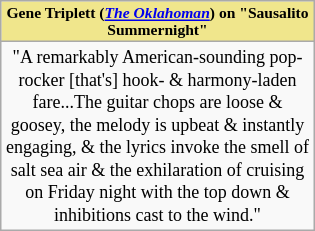<table class="wikitable floatleft" style="text-align: center; width: 210px">
<tr>
<th style="background:khaki; font-size:65%;">Gene Triplett (<em><a href='#'>The Oklahoman</a></em>) on "Sausalito Summernight"</th>
</tr>
<tr>
<td style="font-size: 75%">"A remarkably American-sounding pop-rocker [that's] hook- & harmony-laden fare<span>...</span>The guitar chops are loose & goosey, the melody is upbeat & instantly engaging, & the lyrics invoke the smell of salt sea air & the exhilaration of cruising on Friday night with the top down & inhibitions cast to the wind."</td>
</tr>
</table>
